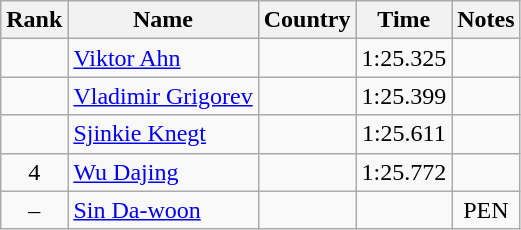<table class="wikitable sortable" style="text-align:center">
<tr>
<th>Rank</th>
<th>Name</th>
<th>Country</th>
<th>Time</th>
<th>Notes</th>
</tr>
<tr>
<td></td>
<td align=left><a href='#'>Viktor Ahn</a></td>
<td align=left></td>
<td>1:25.325</td>
<td></td>
</tr>
<tr>
<td></td>
<td align=left><a href='#'>Vladimir Grigorev</a></td>
<td align=left></td>
<td>1:25.399</td>
<td></td>
</tr>
<tr>
<td></td>
<td align=left><a href='#'>Sjinkie Knegt</a></td>
<td align=left></td>
<td>1:25.611</td>
<td></td>
</tr>
<tr>
<td>4</td>
<td align=left><a href='#'>Wu Dajing</a></td>
<td align=left></td>
<td>1:25.772</td>
<td></td>
</tr>
<tr>
<td>–</td>
<td align=left><a href='#'>Sin Da-woon</a></td>
<td align=left></td>
<td></td>
<td>PEN</td>
</tr>
</table>
